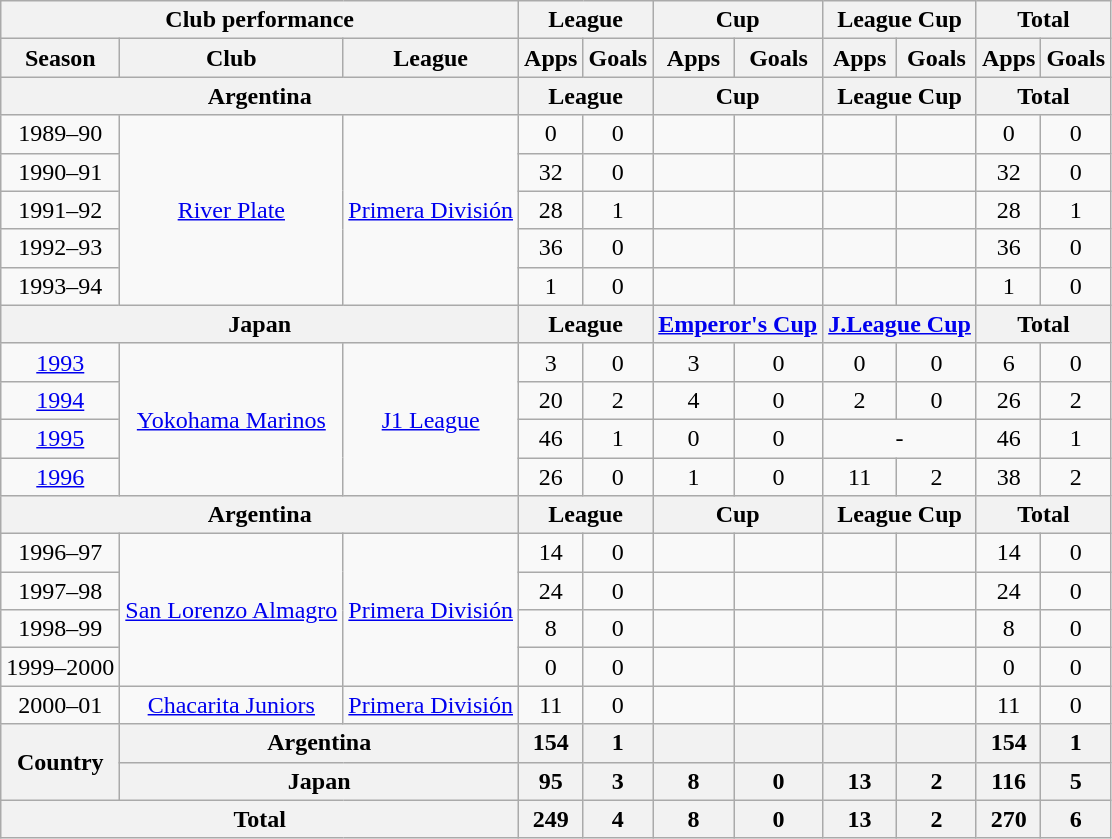<table class="wikitable" style="text-align:center;">
<tr>
<th colspan=3>Club performance</th>
<th colspan=2>League</th>
<th colspan=2>Cup</th>
<th colspan=2>League Cup</th>
<th colspan=2>Total</th>
</tr>
<tr>
<th>Season</th>
<th>Club</th>
<th>League</th>
<th>Apps</th>
<th>Goals</th>
<th>Apps</th>
<th>Goals</th>
<th>Apps</th>
<th>Goals</th>
<th>Apps</th>
<th>Goals</th>
</tr>
<tr>
<th colspan=3>Argentina</th>
<th colspan=2>League</th>
<th colspan=2>Cup</th>
<th colspan=2>League Cup</th>
<th colspan=2>Total</th>
</tr>
<tr>
<td>1989–90</td>
<td rowspan="5"><a href='#'>River Plate</a></td>
<td rowspan="5"><a href='#'>Primera División</a></td>
<td>0</td>
<td>0</td>
<td></td>
<td></td>
<td></td>
<td></td>
<td>0</td>
<td>0</td>
</tr>
<tr>
<td>1990–91</td>
<td>32</td>
<td>0</td>
<td></td>
<td></td>
<td></td>
<td></td>
<td>32</td>
<td>0</td>
</tr>
<tr>
<td>1991–92</td>
<td>28</td>
<td>1</td>
<td></td>
<td></td>
<td></td>
<td></td>
<td>28</td>
<td>1</td>
</tr>
<tr>
<td>1992–93</td>
<td>36</td>
<td>0</td>
<td></td>
<td></td>
<td></td>
<td></td>
<td>36</td>
<td>0</td>
</tr>
<tr>
<td>1993–94</td>
<td>1</td>
<td>0</td>
<td></td>
<td></td>
<td></td>
<td></td>
<td>1</td>
<td>0</td>
</tr>
<tr>
<th colspan=3>Japan</th>
<th colspan=2>League</th>
<th colspan=2><a href='#'>Emperor's Cup</a></th>
<th colspan=2><a href='#'>J.League Cup</a></th>
<th colspan=2>Total</th>
</tr>
<tr>
<td><a href='#'>1993</a></td>
<td rowspan="4"><a href='#'>Yokohama Marinos</a></td>
<td rowspan="4"><a href='#'>J1 League</a></td>
<td>3</td>
<td>0</td>
<td>3</td>
<td>0</td>
<td>0</td>
<td>0</td>
<td>6</td>
<td>0</td>
</tr>
<tr>
<td><a href='#'>1994</a></td>
<td>20</td>
<td>2</td>
<td>4</td>
<td>0</td>
<td>2</td>
<td>0</td>
<td>26</td>
<td>2</td>
</tr>
<tr>
<td><a href='#'>1995</a></td>
<td>46</td>
<td>1</td>
<td>0</td>
<td>0</td>
<td colspan="2">-</td>
<td>46</td>
<td>1</td>
</tr>
<tr>
<td><a href='#'>1996</a></td>
<td>26</td>
<td>0</td>
<td>1</td>
<td>0</td>
<td>11</td>
<td>2</td>
<td>38</td>
<td>2</td>
</tr>
<tr>
<th colspan=3>Argentina</th>
<th colspan=2>League</th>
<th colspan=2>Cup</th>
<th colspan=2>League Cup</th>
<th colspan=2>Total</th>
</tr>
<tr>
<td>1996–97</td>
<td rowspan="4"><a href='#'>San Lorenzo Almagro</a></td>
<td rowspan="4"><a href='#'>Primera División</a></td>
<td>14</td>
<td>0</td>
<td></td>
<td></td>
<td></td>
<td></td>
<td>14</td>
<td>0</td>
</tr>
<tr>
<td>1997–98</td>
<td>24</td>
<td>0</td>
<td></td>
<td></td>
<td></td>
<td></td>
<td>24</td>
<td>0</td>
</tr>
<tr>
<td>1998–99</td>
<td>8</td>
<td>0</td>
<td></td>
<td></td>
<td></td>
<td></td>
<td>8</td>
<td>0</td>
</tr>
<tr>
<td>1999–2000</td>
<td>0</td>
<td>0</td>
<td></td>
<td></td>
<td></td>
<td></td>
<td>0</td>
<td>0</td>
</tr>
<tr>
<td>2000–01</td>
<td><a href='#'>Chacarita Juniors</a></td>
<td><a href='#'>Primera División</a></td>
<td>11</td>
<td>0</td>
<td></td>
<td></td>
<td></td>
<td></td>
<td>11</td>
<td>0</td>
</tr>
<tr>
<th rowspan=2>Country</th>
<th colspan=2>Argentina</th>
<th>154</th>
<th>1</th>
<th></th>
<th></th>
<th></th>
<th></th>
<th>154</th>
<th>1</th>
</tr>
<tr>
<th colspan=2>Japan</th>
<th>95</th>
<th>3</th>
<th>8</th>
<th>0</th>
<th>13</th>
<th>2</th>
<th>116</th>
<th>5</th>
</tr>
<tr>
<th colspan=3>Total</th>
<th>249</th>
<th>4</th>
<th>8</th>
<th>0</th>
<th>13</th>
<th>2</th>
<th>270</th>
<th>6</th>
</tr>
</table>
